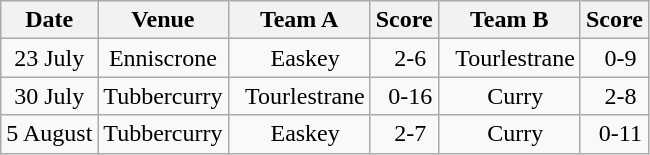<table class="wikitable">
<tr>
<th>Date</th>
<th>Venue</th>
<th>Team A</th>
<th>Score</th>
<th>Team B</th>
<th>Score</th>
</tr>
<tr align="center">
<td>23 July</td>
<td>Enniscrone</td>
<td>  Easkey</td>
<td>  2-6</td>
<td>  Tourlestrane</td>
<td>  0-9</td>
</tr>
<tr align="center">
<td>30 July</td>
<td>Tubbercurry</td>
<td>  Tourlestrane</td>
<td>  0-16</td>
<td>  Curry</td>
<td>  2-8</td>
</tr>
<tr align="center">
<td>5 August</td>
<td>Tubbercurry</td>
<td>  Easkey</td>
<td>  2-7</td>
<td>  Curry</td>
<td>  0-11</td>
</tr>
</table>
